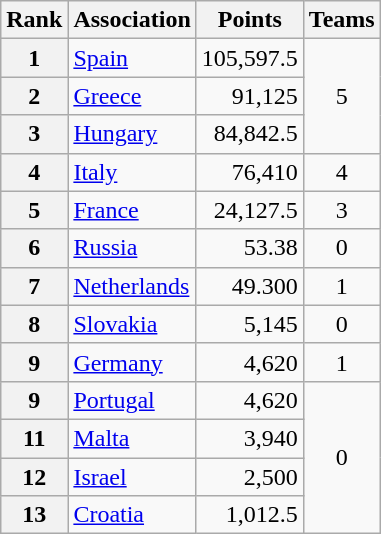<table class="wikitable">
<tr>
<th>Rank</th>
<th>Association</th>
<th>Points</th>
<th>Teams</th>
</tr>
<tr>
<th>1</th>
<td> <a href='#'>Spain</a></td>
<td align=right>105,597.5</td>
<td align=center rowspan=3>5</td>
</tr>
<tr>
<th>2</th>
<td> <a href='#'>Greece</a></td>
<td align=right>91,125</td>
</tr>
<tr>
<th>3</th>
<td> <a href='#'>Hungary</a></td>
<td align=right>84,842.5</td>
</tr>
<tr>
<th>4</th>
<td> <a href='#'>Italy</a></td>
<td align=right>76,410</td>
<td rowspan="1" align="center">4</td>
</tr>
<tr>
<th>5</th>
<td> <a href='#'>France</a></td>
<td align=right>24,127.5</td>
<td rowspan="1" align="center">3</td>
</tr>
<tr>
<th>6</th>
<td> <a href='#'>Russia</a></td>
<td align="right">53.38</td>
<td rowspan="1" align="center">0</td>
</tr>
<tr>
<th>7</th>
<td> <a href='#'>Netherlands</a></td>
<td align="right">49.300</td>
<td rowspan="1" align="center">1</td>
</tr>
<tr>
<th>8</th>
<td> <a href='#'>Slovakia</a></td>
<td align="right">5,145</td>
<td rowspan="1" align="center">0</td>
</tr>
<tr>
<th>9</th>
<td> <a href='#'>Germany</a></td>
<td align="right">4,620</td>
<td rowspan="1" align="center">1</td>
</tr>
<tr>
<th>9</th>
<td> <a href='#'>Portugal</a></td>
<td align="right">4,620</td>
<td rowspan="4" align="center">0</td>
</tr>
<tr>
<th>11</th>
<td> <a href='#'>Malta</a></td>
<td align="right">3,940</td>
</tr>
<tr>
<th>12</th>
<td> <a href='#'>Israel</a></td>
<td align="right">2,500</td>
</tr>
<tr>
<th>13</th>
<td> <a href='#'>Croatia</a></td>
<td align="right">1,012.5</td>
</tr>
</table>
